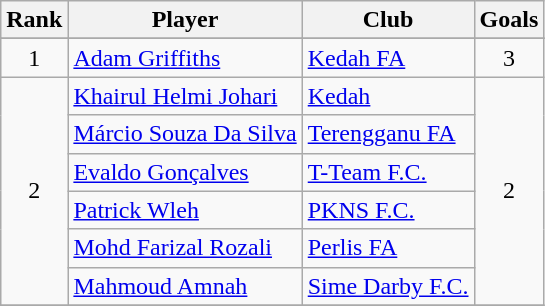<table class="wikitable" style="text-align:center">
<tr>
<th>Rank</th>
<th>Player</th>
<th>Club</th>
<th>Goals</th>
</tr>
<tr>
</tr>
<tr>
</tr>
<tr>
<td rowspan="1">1</td>
<td align="left"> <a href='#'>Adam Griffiths</a></td>
<td align="left"> <a href='#'>Kedah FA</a></td>
<td rowspan=1>3</td>
</tr>
<tr>
<td rowspan="6">2</td>
<td align="left"> <a href='#'>Khairul Helmi Johari</a></td>
<td align="left"> <a href='#'>Kedah</a></td>
<td rowspan=6>2</td>
</tr>
<tr hamka hamzah=3. Pkns>
<td align="left"> <a href='#'>Márcio Souza Da Silva</a></td>
<td align="left"> <a href='#'>Terengganu FA</a></td>
</tr>
<tr>
<td align="left"> <a href='#'>Evaldo Gonçalves</a></td>
<td align="left"> <a href='#'>T-Team F.C.</a></td>
</tr>
<tr>
<td align="left"> <a href='#'>Patrick Wleh</a></td>
<td align="left"> <a href='#'>PKNS F.C.</a></td>
</tr>
<tr>
<td align="left"> <a href='#'>Mohd Farizal Rozali</a></td>
<td align="left"> <a href='#'>Perlis FA</a></td>
</tr>
<tr>
<td align="left"> <a href='#'>Mahmoud Amnah</a></td>
<td align="left"> <a href='#'>Sime Darby F.C.</a></td>
</tr>
<tr>
</tr>
</table>
